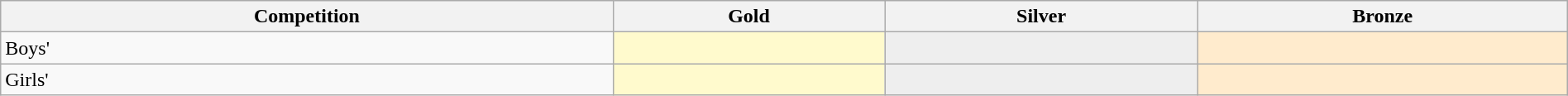<table class=wikitable width=100%>
<tr>
<th>Competition</th>
<th> Gold</th>
<th> Silver</th>
<th> Bronze</th>
</tr>
<tr>
<td>Boys'</td>
<td bgcolor=FFFACD></td>
<td bgcolor=eeeeee></td>
<td bgcolor=ffebcd></td>
</tr>
<tr>
<td>Girls'</td>
<td bgcolor=FFFACD></td>
<td bgcolor=eeeeee></td>
<td bgcolor=ffebcd></td>
</tr>
</table>
